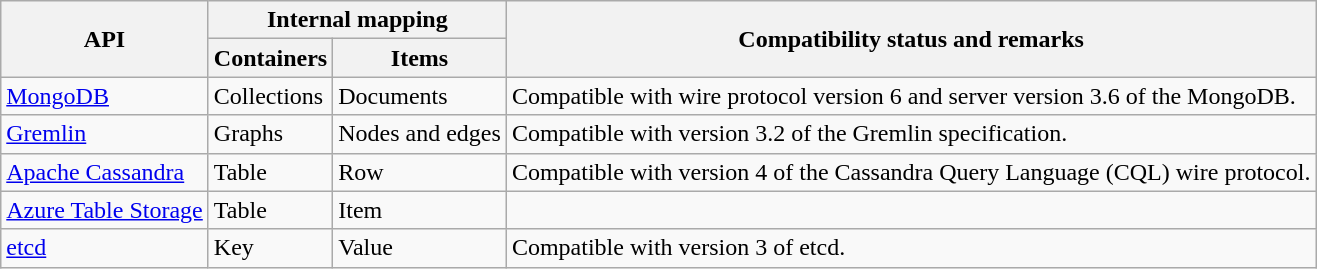<table class="wikitable">
<tr>
<th rowspan="2">API</th>
<th colspan="2">Internal mapping</th>
<th rowspan="2">Compatibility status and remarks</th>
</tr>
<tr>
<th>Containers</th>
<th>Items</th>
</tr>
<tr>
<td><a href='#'>MongoDB</a></td>
<td>Collections</td>
<td>Documents</td>
<td>Compatible with wire protocol version 6 and server version 3.6 of the MongoDB.</td>
</tr>
<tr>
<td><a href='#'>Gremlin</a></td>
<td>Graphs</td>
<td>Nodes and edges</td>
<td>Compatible with version 3.2 of the Gremlin specification.</td>
</tr>
<tr>
<td><a href='#'>Apache Cassandra</a></td>
<td>Table</td>
<td>Row</td>
<td>Compatible with version 4 of the Cassandra Query Language (CQL) wire protocol.</td>
</tr>
<tr>
<td><a href='#'>Azure Table Storage</a></td>
<td>Table</td>
<td>Item</td>
<td></td>
</tr>
<tr>
<td><a href='#'>etcd</a></td>
<td>Key</td>
<td>Value</td>
<td>Compatible with version 3 of etcd.</td>
</tr>
</table>
